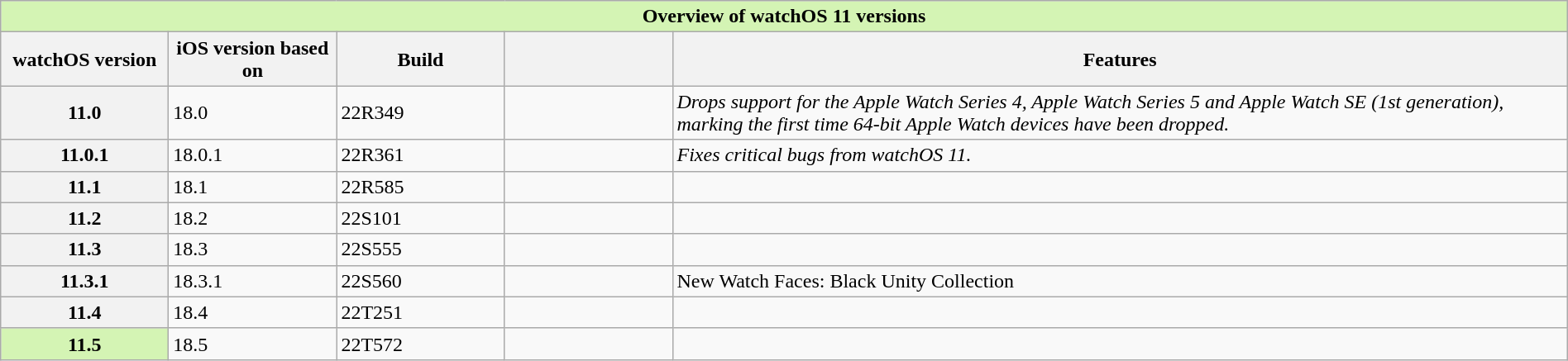<table class="wikitable mw-collapsible mw-uncollapsed" style="width:100%;">
<tr>
<th colspan="5" style="background:#d4f4b4;">Overview of watchOS 11 versions</th>
</tr>
<tr>
<th style="width:8em;">watchOS version</th>
<th style="width:8em;">iOS version based on</th>
<th style="width:8em;">Build</th>
<th style="width:8em;"></th>
<th>Features</th>
</tr>
<tr>
<th>11.0</th>
<td>18.0</td>
<td>22R349</td>
<td></td>
<td><em>Drops support for the Apple Watch Series 4, Apple Watch Series 5 and Apple Watch SE (1st generation), marking the first time 64-bit Apple Watch devices have been dropped.</em></td>
</tr>
<tr>
<th>11.0.1</th>
<td>18.0.1</td>
<td>22R361</td>
<td></td>
<td><em>Fixes critical bugs from watchOS 11.</em></td>
</tr>
<tr>
<th>11.1</th>
<td>18.1</td>
<td>22R585</td>
<td></td>
<td></td>
</tr>
<tr>
<th>11.2</th>
<td>18.2</td>
<td>22S101</td>
<td></td>
<td></td>
</tr>
<tr>
<th>11.3</th>
<td>18.3</td>
<td>22S555</td>
<td></td>
<td></td>
</tr>
<tr>
<th>11.3.1</th>
<td>18.3.1</td>
<td>22S560</td>
<td></td>
<td>New Watch Faces: Black Unity Collection</td>
</tr>
<tr>
<th>11.4</th>
<td>18.4</td>
<td>22T251</td>
<td></td>
<td></td>
</tr>
<tr>
<th style=background:#d4f4b4;">11.5</th>
<td>18.5</td>
<td>22T572</td>
<td></td>
<td></td>
</tr>
</table>
